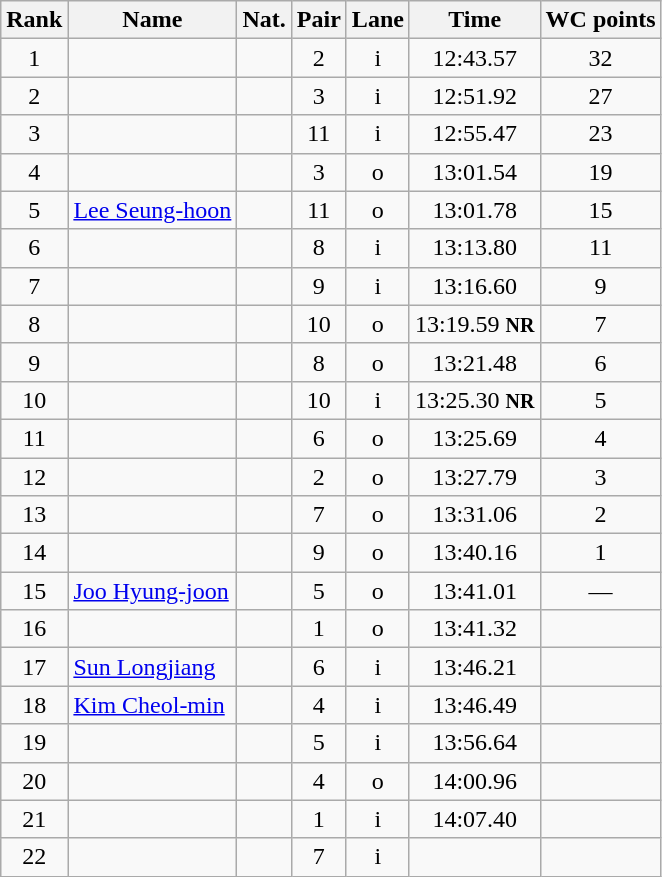<table class="wikitable sortable" style="text-align:center">
<tr>
<th>Rank</th>
<th>Name</th>
<th>Nat.</th>
<th>Pair</th>
<th>Lane</th>
<th>Time</th>
<th>WC points</th>
</tr>
<tr>
<td>1</td>
<td align=left></td>
<td></td>
<td>2</td>
<td>i</td>
<td>12:43.57</td>
<td>32</td>
</tr>
<tr>
<td>2</td>
<td align=left></td>
<td></td>
<td>3</td>
<td>i</td>
<td>12:51.92</td>
<td>27</td>
</tr>
<tr>
<td>3</td>
<td align=left></td>
<td></td>
<td>11</td>
<td>i</td>
<td>12:55.47</td>
<td>23</td>
</tr>
<tr>
<td>4</td>
<td align=left></td>
<td></td>
<td>3</td>
<td>o</td>
<td>13:01.54</td>
<td>19</td>
</tr>
<tr>
<td>5</td>
<td align=left><a href='#'>Lee Seung-hoon</a></td>
<td></td>
<td>11</td>
<td>o</td>
<td>13:01.78</td>
<td>15</td>
</tr>
<tr>
<td>6</td>
<td align=left></td>
<td></td>
<td>8</td>
<td>i</td>
<td>13:13.80</td>
<td>11</td>
</tr>
<tr>
<td>7</td>
<td align=left></td>
<td></td>
<td>9</td>
<td>i</td>
<td>13:16.60</td>
<td>9</td>
</tr>
<tr>
<td>8</td>
<td align=left></td>
<td></td>
<td>10</td>
<td>o</td>
<td>13:19.59 <small><strong>NR</strong></small></td>
<td>7</td>
</tr>
<tr>
<td>9</td>
<td align=left></td>
<td></td>
<td>8</td>
<td>o</td>
<td>13:21.48</td>
<td>6</td>
</tr>
<tr>
<td>10</td>
<td align=left></td>
<td></td>
<td>10</td>
<td>i</td>
<td>13:25.30 <small><strong>NR</strong></small></td>
<td>5</td>
</tr>
<tr>
<td>11</td>
<td align=left></td>
<td></td>
<td>6</td>
<td>o</td>
<td>13:25.69</td>
<td>4</td>
</tr>
<tr>
<td>12</td>
<td align=left></td>
<td></td>
<td>2</td>
<td>o</td>
<td>13:27.79</td>
<td>3</td>
</tr>
<tr>
<td>13</td>
<td align=left></td>
<td></td>
<td>7</td>
<td>o</td>
<td>13:31.06</td>
<td>2</td>
</tr>
<tr>
<td>14</td>
<td align=left></td>
<td></td>
<td>9</td>
<td>o</td>
<td>13:40.16</td>
<td>1</td>
</tr>
<tr>
<td>15</td>
<td align=left><a href='#'>Joo Hyung-joon</a></td>
<td></td>
<td>5</td>
<td>o</td>
<td>13:41.01</td>
<td>—</td>
</tr>
<tr>
<td>16</td>
<td align=left></td>
<td></td>
<td>1</td>
<td>o</td>
<td>13:41.32</td>
<td></td>
</tr>
<tr>
<td>17</td>
<td align=left><a href='#'>Sun Longjiang</a></td>
<td></td>
<td>6</td>
<td>i</td>
<td>13:46.21</td>
<td></td>
</tr>
<tr>
<td>18</td>
<td align=left><a href='#'>Kim Cheol-min</a></td>
<td></td>
<td>4</td>
<td>i</td>
<td>13:46.49</td>
<td></td>
</tr>
<tr>
<td>19</td>
<td align=left></td>
<td></td>
<td>5</td>
<td>i</td>
<td>13:56.64</td>
<td></td>
</tr>
<tr>
<td>20</td>
<td align=left></td>
<td></td>
<td>4</td>
<td>o</td>
<td>14:00.96</td>
<td></td>
</tr>
<tr>
<td>21</td>
<td align=left></td>
<td></td>
<td>1</td>
<td>i</td>
<td>14:07.40</td>
<td></td>
</tr>
<tr>
<td>22</td>
<td align=left></td>
<td></td>
<td>7</td>
<td>i</td>
<td></td>
<td></td>
</tr>
</table>
